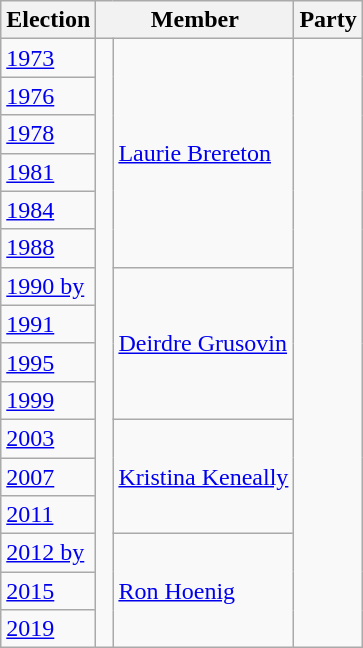<table class="wikitable">
<tr>
<th>Election</th>
<th colspan="2">Member</th>
<th>Party</th>
</tr>
<tr>
<td><a href='#'>1973</a></td>
<td rowspan="16" > </td>
<td rowspan="6"><a href='#'>Laurie Brereton</a></td>
<td rowspan="16"></td>
</tr>
<tr>
<td><a href='#'>1976</a></td>
</tr>
<tr>
<td><a href='#'>1978</a></td>
</tr>
<tr>
<td><a href='#'>1981</a></td>
</tr>
<tr>
<td><a href='#'>1984</a></td>
</tr>
<tr>
<td><a href='#'>1988</a></td>
</tr>
<tr>
<td><a href='#'>1990 by</a></td>
<td rowspan="4"><a href='#'>Deirdre Grusovin</a></td>
</tr>
<tr>
<td><a href='#'>1991</a></td>
</tr>
<tr>
<td><a href='#'>1995</a></td>
</tr>
<tr>
<td><a href='#'>1999</a></td>
</tr>
<tr>
<td><a href='#'>2003</a></td>
<td rowspan="3"><a href='#'>Kristina Keneally</a></td>
</tr>
<tr>
<td><a href='#'>2007</a></td>
</tr>
<tr>
<td><a href='#'>2011</a></td>
</tr>
<tr>
<td><a href='#'>2012 by</a></td>
<td rowspan="3"><a href='#'>Ron Hoenig</a></td>
</tr>
<tr>
<td><a href='#'>2015</a></td>
</tr>
<tr>
<td><a href='#'>2019</a></td>
</tr>
</table>
